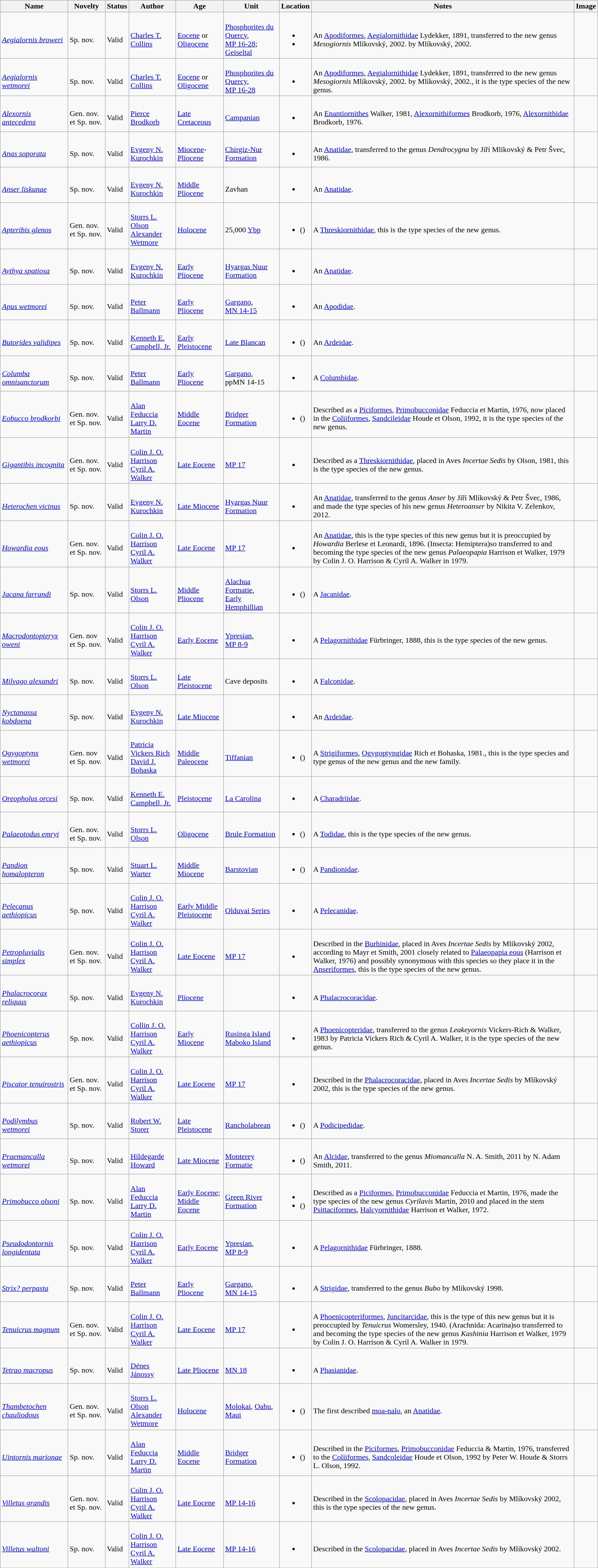<table class="wikitable sortable" align="center" width="100%">
<tr>
<th>Name</th>
<th>Novelty</th>
<th>Status</th>
<th>Author</th>
<th>Age</th>
<th>Unit</th>
<th>Location</th>
<th>Notes</th>
<th>Image</th>
</tr>
<tr>
<td><br><em><a href='#'>Aegialornis broweri</a></em> </td>
<td><br>Sp. nov.</td>
<td><br>Valid</td>
<td><br><a href='#'>Charles T. Collins</a></td>
<td><br><a href='#'>Eocene</a> or <a href='#'>Oligocene</a></td>
<td><br><a href='#'>Phosphorites du Quercy</a>,<br><a href='#'>MP 16-28</a>;<br><a href='#'>Geiseltal</a></td>
<td><br><ul><li></li><li></li></ul></td>
<td><br>An <a href='#'>Apodiformes</a>, <a href='#'>Aegialornithidae</a> Lydekker, 1891, transferred to the new genus <em>Mesogiornis</em> Mlíkovský, 2002. by Mlíkovský, 2002.</td>
<td></td>
</tr>
<tr>
<td><br><em><a href='#'>Aegialornis wetmorei</a></em> </td>
<td><br>Sp. nov.</td>
<td><br>Valid</td>
<td><br><a href='#'>Charles T. Collins</a></td>
<td><br><a href='#'>Eocene</a> or <a href='#'>Oligocene</a></td>
<td><br><a href='#'>Phosphorites du Quercy</a>,<br><a href='#'>MP 16-28</a></td>
<td><br><ul><li></li></ul></td>
<td><br>An <a href='#'>Apodiformes</a>, <a href='#'>Aegialornithidae</a> Lydekker, 1891, transferred to the new genus <em>Mesogiornis</em> Mlíkovský, 2002. by Mlíkovský, 2002., it is the type species of the new genus.</td>
<td></td>
</tr>
<tr>
<td><br><em><a href='#'>Alexornis antecedens</a></em> </td>
<td><br>Gen. nov. et Sp. nov.</td>
<td><br>Valid</td>
<td><br><a href='#'>Pierce Brodkorb</a></td>
<td><br><a href='#'>Late Cretaceous</a></td>
<td><br><a href='#'>Campanian</a></td>
<td><br><ul><li></li></ul></td>
<td><br>An <a href='#'>Enantiornithes</a> Walker, 1981, <a href='#'>Alexornithiformes</a> Brodkorb, 1976, <a href='#'>Alexornithidae</a> Brodkorb, 1976.</td>
<td></td>
</tr>
<tr>
<td><br><em><a href='#'>Anas soporata</a></em> </td>
<td><br>Sp. nov.</td>
<td><br>Valid</td>
<td><br><a href='#'>Evgeny N. Kurochkin</a></td>
<td><br><a href='#'>Miocene</a>-<a href='#'>Pliocene</a></td>
<td><br><a href='#'>Chirgiz-Nur Formation</a></td>
<td><br><ul><li></li></ul></td>
<td><br>An <a href='#'>Anatidae</a>, transferred to the genus <em>Dendrocygna</em> by Jíří Mlíkovský & Petr Švec, 1986.</td>
<td></td>
</tr>
<tr>
<td><br><em><a href='#'>Anser liskunae</a></em> </td>
<td><br>Sp. nov.</td>
<td><br>Valid</td>
<td><br><a href='#'>Evgeny N. Kurochkin</a></td>
<td><br><a href='#'>Middle Pliocene</a></td>
<td><br>Zavhan</td>
<td><br><ul><li></li></ul></td>
<td><br>An <a href='#'>Anatidae</a>.</td>
<td></td>
</tr>
<tr>
<td><br><em><a href='#'>Apteribis glenos</a></em> </td>
<td><br>Gen. nov. et Sp. nov.</td>
<td><br>Valid</td>
<td><br><a href='#'>Storrs L. Olson</a><br><a href='#'>Alexander Wetmore</a></td>
<td><br><a href='#'>Holocene</a></td>
<td><br>25,000 <a href='#'>Ybp</a></td>
<td><br><ul><li> ()</li></ul></td>
<td><br>A <a href='#'>Threskiornithidae</a>, this is the type species of the new genus.</td>
<td></td>
</tr>
<tr>
<td><br><em><a href='#'>Aythya spatiosa</a></em> </td>
<td><br>Sp. nov.</td>
<td><br>Valid</td>
<td><br><a href='#'>Evgeny N. Kurochkin</a></td>
<td><br><a href='#'>Early Pliocene</a></td>
<td><br><a href='#'>Hyargas Nuur Formation</a></td>
<td><br><ul><li></li></ul></td>
<td><br>An <a href='#'>Anatidae</a>.</td>
<td></td>
</tr>
<tr>
<td><br><em><a href='#'>Apus wetmorei</a></em> </td>
<td><br>Sp. nov.</td>
<td><br>Valid</td>
<td><br><a href='#'>Peter Ballmann</a></td>
<td><br><a href='#'>Early Pliocene</a></td>
<td><br><a href='#'>Gargano</a>,<br><a href='#'>MN 14-15</a></td>
<td><br><ul><li></li></ul></td>
<td><br>An <a href='#'>Apodidae</a>.</td>
<td></td>
</tr>
<tr>
<td><br><em><a href='#'>Butorides validipes</a></em> </td>
<td><br>Sp. nov.</td>
<td><br>Valid</td>
<td><br><a href='#'>Kenneth E. Campbell, Jr.</a></td>
<td><br><a href='#'>Early Pleistocene</a></td>
<td><br><a href='#'>Late Blancan</a></td>
<td><br><ul><li> ()</li></ul></td>
<td><br>An <a href='#'>Ardeidae</a>.</td>
<td></td>
</tr>
<tr>
<td><br><em><a href='#'>Columba omnisanctorum</a></em> </td>
<td><br>Sp. nov.</td>
<td><br>Valid</td>
<td><br><a href='#'>Peter Ballmann</a></td>
<td><br><a href='#'>Early Pliocene</a></td>
<td><br><a href='#'>Gargano</a>,<br>ppMN 14-15</td>
<td><br><ul><li></li></ul></td>
<td><br>A <a href='#'>Columbidae</a>.</td>
<td></td>
</tr>
<tr>
<td><br><em><a href='#'>Eobucco brodkorbi</a></em> </td>
<td><br>Gen. nov. et Sp. nov.</td>
<td><br>Valid</td>
<td><br><a href='#'>Alan Feduccia</a><br><a href='#'>Larry D. Martin</a></td>
<td><br><a href='#'>Middle Eocene</a></td>
<td><br><a href='#'>Bridger Formation</a></td>
<td><br><ul><li> ()</li></ul></td>
<td><br>Described as a <a href='#'>Piciformes</a>, <a href='#'>Primobucconidae</a> Feduccia et Martin, 1976, now placed in the <a href='#'>Coliiformes</a>, <a href='#'>Sandcileidae</a> Houde et Olson, 1992, it is the type species of the new genus.</td>
<td></td>
</tr>
<tr>
<td><br><em><a href='#'>Gigantibis incognita</a></em> </td>
<td><br>Gen. nov. et Sp. nov.</td>
<td><br>Valid</td>
<td><br><a href='#'>Colin J. O. Harrison</a><br><a href='#'>Cyril A. Walker</a></td>
<td><br><a href='#'>Late Eocene</a></td>
<td><br><a href='#'>MP 17</a></td>
<td><br><ul><li></li></ul></td>
<td><br>Described as a <a href='#'>Threskiornithidae</a>, placed in Aves <em>Incertae Sedis</em> by Olson, 1981, this is the type species of the new genus.</td>
<td></td>
</tr>
<tr>
<td><br><em><a href='#'>Heterochen vicinus</a></em> </td>
<td><br>Sp. nov.</td>
<td><br>Valid</td>
<td><br><a href='#'>Evgeny N. Kurochkin</a></td>
<td><br><a href='#'>Late Miocene</a></td>
<td><br><a href='#'>Hyargas Nuur Formation</a></td>
<td><br><ul><li></li></ul></td>
<td><br>An <a href='#'>Anatidae</a>, transferred to the genus <em>Anser</em> by Jíří Mlíkovský & Petr Švec, 1986, and made the type species of his new genus <em>Heteroanser</em> by Nikita V. Zelenkov, 2012.</td>
<td></td>
</tr>
<tr>
<td><br><em><a href='#'>Howardia eous</a></em> </td>
<td><br>Gen. nov. et Sp. nov.</td>
<td><br>Valid</td>
<td><br><a href='#'>Colin J. O. Harrison</a><br><a href='#'>Cyril A. Walker</a></td>
<td><br><a href='#'>Late Eocene</a></td>
<td><br><a href='#'>MP 17</a></td>
<td><br><ul><li></li></ul></td>
<td><br>An <a href='#'>Anatidae</a>, this is the type species of this new genus but it is preoccupied by  <em>Howardia</em> Berlese et Leonardi, 1896. (Insecta: Hemiptera)so transferred to and becoming the type species of the new genus <em>Palaeopapia</em> Harrison et Walker, 1979 by Colin J. O. Harrison & Cyril A. Walker in 1979.</td>
<td></td>
</tr>
<tr>
<td><br><em><a href='#'>Jacana farrandi</a></em> </td>
<td><br>Sp. nov.</td>
<td><br>Valid</td>
<td><br><a href='#'>Storrs L. Olson</a></td>
<td><br><a href='#'>Middle Pliocene</a></td>
<td><br><a href='#'>Alachua Formatie</a>,<br><a href='#'>Early Hemphillian</a></td>
<td><br><ul><li> ()</li></ul></td>
<td><br>A <a href='#'>Jacanidae</a>.</td>
<td></td>
</tr>
<tr>
<td><br><em><a href='#'>Macrodontopteryx oweni</a></em> </td>
<td><br>Gen. nov et Sp. nov.</td>
<td><br>Valid</td>
<td><br><a href='#'>Colin J. O. Harrison</a><br><a href='#'>Cyril A. Walker</a></td>
<td><br><a href='#'>Early Eocene</a></td>
<td><br><a href='#'>Ypresian</a>,<br><a href='#'>MP 8-9</a></td>
<td><br><ul><li></li></ul></td>
<td><br>A <a href='#'>Pelagornithidae</a> Fürbringer, 1888, this is the type species of the new genus.</td>
<td></td>
</tr>
<tr>
<td><br><em><a href='#'>Milvago alexandri</a></em> </td>
<td><br>Sp. nov.</td>
<td><br>Valid</td>
<td><br><a href='#'>Storrs L. Olson</a></td>
<td><br><a href='#'>Late Pleistocene</a></td>
<td><br>Cave deposits</td>
<td><br><ul><li></li></ul></td>
<td><br>A <a href='#'>Falconidae</a>.</td>
<td></td>
</tr>
<tr>
<td><br><em><a href='#'>Nyctanassa kobdoena</a></em> </td>
<td><br>Sp. nov.</td>
<td><br>Valid</td>
<td><br><a href='#'>Evgeny N. Kurochkin</a></td>
<td><br><a href='#'>Late Miocene</a></td>
<td></td>
<td><br><ul><li></li></ul></td>
<td><br>An <a href='#'>Ardeidae</a>.</td>
<td></td>
</tr>
<tr>
<td><br><em><a href='#'>Ogygoptynx wetmorei</a></em> </td>
<td><br>Gen. nov et Sp. nov.</td>
<td><br>Valid</td>
<td><br><a href='#'>Patricia Vickers Rich</a><br><a href='#'>David J. Bohaska</a></td>
<td><br><a href='#'>Middle Paleocene</a></td>
<td><br><a href='#'>Tiffanian</a></td>
<td><br><ul><li> ()</li></ul></td>
<td><br>A <a href='#'>Strigiformes</a>, <a href='#'>Ogygoptyngidae</a> Rich et Bohaska, 1981., this is the type species and type genus of the new genus and the new family.</td>
<td></td>
</tr>
<tr>
<td><br><em><a href='#'>Oreopholus orcesi</a></em> </td>
<td><br>Sp. nov.</td>
<td><br>Valid</td>
<td><br><a href='#'>Kenneth E. Campbell, Jr.</a></td>
<td><br><a href='#'>Pleistocene</a></td>
<td><br><a href='#'>La Carolina</a></td>
<td><br><ul><li></li></ul></td>
<td><br>A <a href='#'>Charadriidae</a>.</td>
<td></td>
</tr>
<tr>
<td><br><em><a href='#'>Palaeotodus emryi</a></em> </td>
<td><br>Gen. nov. et Sp. nov.</td>
<td><br>Valid</td>
<td><br><a href='#'>Storrs L. Olson</a></td>
<td><br><a href='#'>Oligocene</a></td>
<td><br><a href='#'>Brule Formation</a></td>
<td><br><ul><li> ()</li></ul></td>
<td><br>A <a href='#'>Todidae</a>, this is the type species of the new genus.</td>
<td></td>
</tr>
<tr>
<td><br><em><a href='#'>Pandion homalopteron</a></em> </td>
<td><br>Sp. nov.</td>
<td><br>Valid</td>
<td><br><a href='#'>Stuart L. Warter</a></td>
<td><br><a href='#'>Middle Miocene</a></td>
<td><br><a href='#'>Barstovian</a></td>
<td><br><ul><li> ()</li></ul></td>
<td><br>A <a href='#'>Pandionidae</a>.</td>
<td></td>
</tr>
<tr>
<td><br><em><a href='#'>Pelecanus aethiopicus</a></em> </td>
<td><br>Sp. nov.</td>
<td><br>Valid</td>
<td><br><a href='#'>Colin J. O. Harrison</a><br><a href='#'>Cyril A. Walker</a></td>
<td><br><a href='#'>Early Middle Pleistocene</a></td>
<td><br><a href='#'>Olduvai Series</a></td>
<td><br><ul><li></li></ul></td>
<td><br>A <a href='#'>Pelecanidae</a>.</td>
<td></td>
</tr>
<tr>
<td><br><em><a href='#'>Petropluvialis simplex</a></em> </td>
<td><br>Gen. nov. et Sp. nov.</td>
<td><br>Valid</td>
<td><br><a href='#'>Colin J. O. Harrison</a><br><a href='#'>Cyril A. Walker</a></td>
<td><br><a href='#'>Late Eocene</a></td>
<td><br><a href='#'>MP 17</a></td>
<td><br><ul><li></li></ul></td>
<td><br>Described in the <a href='#'>Burhinidae</a>, placed in Aves <em>Incertae Sedis</em> by Mlíkovský 2002, according to Mayr et Smith, 2001  closely related to <a href='#'>Palaeopapia eous</a> (Harrison et Walker, 1976) and possibly synonymous with this species so they place it in the <a href='#'>Anseriformes</a>, this is the type species of the new genus.</td>
<td></td>
</tr>
<tr>
<td><br><em><a href='#'>Phalacrocorax reliquus</a></em> </td>
<td><br>Sp. nov.</td>
<td><br>Valid</td>
<td><br><a href='#'>Evgeny N. Kurochkin</a></td>
<td><br><a href='#'>Pliocene</a></td>
<td></td>
<td><br><ul><li></li></ul></td>
<td><br>A <a href='#'>Phalacrocoracidae</a>.</td>
<td></td>
</tr>
<tr>
<td><br><em><a href='#'>Phoenicopterus aethiopicus</a></em> </td>
<td><br>Sp. nov.</td>
<td><br>Valid</td>
<td><br><a href='#'>Collin J. O. Harrison</a><br><a href='#'>Cyril A. Walker</a></td>
<td><br><a href='#'>Early Miocene</a></td>
<td><br><a href='#'>Rusinga Island</a><br><a href='#'>Maboko Island</a></td>
<td><br><ul><li></li></ul></td>
<td><br>A <a href='#'>Phoenicopteridae</a>, transferred to the genus <em>Leakeyornis</em> Vickers-Rich & Walker, 1983 by Patricia Vickers Rich & Cyril A. Walker, it is the type species of the new genus.</td>
<td></td>
</tr>
<tr>
<td><br><em><a href='#'>Piscator tenuirostris</a></em> </td>
<td><br>Gen. nov. et Sp. nov.</td>
<td><br>Valid</td>
<td><br><a href='#'>Colin J. O. Harrison</a><br><a href='#'>Cyril A. Walker</a></td>
<td><br><a href='#'>Late Eocene</a></td>
<td><br><a href='#'>MP 17</a></td>
<td><br><ul><li></li></ul></td>
<td><br>Described in the <a href='#'>Phalacrocoracidae</a>, placed in Aves <em>Incertae Sedis</em> by Mlíkovský 2002, this is the type species of the new genus.</td>
<td></td>
</tr>
<tr>
<td><br><em><a href='#'>Podilymbus wetmorei</a></em> </td>
<td><br>Sp. nov.</td>
<td><br>Valid</td>
<td><br><a href='#'>Robert W. Storer</a></td>
<td><br><a href='#'>Late Pleistocene</a></td>
<td><br><a href='#'>Rancholabrean</a></td>
<td><br><ul><li> ()</li></ul></td>
<td><br>A <a href='#'>Podicipedidae</a>.</td>
<td></td>
</tr>
<tr>
<td><br><em><a href='#'>Praemancalla wetmorei</a></em> </td>
<td><br>Sp. nov.</td>
<td><br>Valid</td>
<td><br><a href='#'>Hildegarde Howard</a></td>
<td><br><a href='#'>Late Miocene</a></td>
<td><br><a href='#'>Monterey Formatie</a></td>
<td><br><ul><li> ()</li></ul></td>
<td><br>An <a href='#'>Alcidae</a>, transferred to the genus <em>Miomancalla</em> N. A. Smith, 2011 by N. Adam Smith, 2011.</td>
<td></td>
</tr>
<tr>
<td><br><em><a href='#'>Primobucco olsoni</a></em> </td>
<td><br>Sp. nov.</td>
<td><br>Valid</td>
<td><br><a href='#'>Alan Feduccia</a><br><a href='#'>Larry D. Martin</a></td>
<td><br><a href='#'>Early Eocene</a>;<br><a href='#'>Middle Eocene</a></td>
<td><br><a href='#'>Green River Formation</a></td>
<td><br><ul><li></li><li> ()</li></ul></td>
<td><br>Described as a <a href='#'>Piciformes</a>, <a href='#'>Primobucconidae</a> Feduccia et Martin, 1976, made the type species of the new genus <em>Cyrilavis</em> Martin, 2010  and placed in the stem <a href='#'>Psittaciformes</a>, <a href='#'>Halcyornithidae</a> Harrison et Walker, 1972.</td>
<td></td>
</tr>
<tr>
<td><br><em><a href='#'>Pseudodontornis longidentata</a></em> </td>
<td><br>Sp. nov.</td>
<td><br>Valid</td>
<td><br><a href='#'>Colin J. O. Harrison</a><br><a href='#'>Cyril A. Walker</a></td>
<td><br><a href='#'>Early Eocene</a></td>
<td><br><a href='#'>Ypresian</a>,<br><a href='#'>MP 8-9</a></td>
<td><br><ul><li></li></ul></td>
<td><br>A <a href='#'>Pelagornithidae</a> Fürbringer, 1888.</td>
<td></td>
</tr>
<tr>
<td><br><em><a href='#'>Strix? perpasta</a></em> </td>
<td><br>Sp. nov.</td>
<td><br>Valid</td>
<td><br><a href='#'>Peter Ballmann</a></td>
<td><br><a href='#'>Early Pliocene</a></td>
<td><br><a href='#'>Gargano</a>,<br><a href='#'>MN 14-15</a></td>
<td><br><ul><li></li></ul></td>
<td><br>A <a href='#'>Strigidae</a>, transferred to the genus <em>Bubo</em> by Mlíkovský 1998.</td>
<td></td>
</tr>
<tr>
<td><br><em><a href='#'>Tenuicrus magnum</a></em> </td>
<td><br>Gen. nov. et Sp. nov.</td>
<td><br>Valid</td>
<td><br><a href='#'>Colin J. O. Harrison</a><br><a href='#'>Cyril A. Walker</a></td>
<td><br><a href='#'>Late Eocene</a></td>
<td><br><a href='#'>MP 17</a></td>
<td><br><ul><li></li></ul></td>
<td><br>A <a href='#'>Phoenicopteriformes</a>, <a href='#'>Juncitarcidae</a>, this is the type of this new genus but it is preoccupied by <em>Tenuicrus</em> Womersley, 1940. (Arachnida: Acarina)so transferred to and becoming the type species of the new genus <em>Kashinia</em> Harrison et Walker, 1979 by Colin J. O. Harrison & Cyril A. Walker in 1979.</td>
<td></td>
</tr>
<tr>
<td><br><em><a href='#'>Tetrao macropus</a></em> </td>
<td><br>Sp. nov.</td>
<td><br>Valid</td>
<td><br><a href='#'>Dénes Jánossy</a></td>
<td><br><a href='#'>Late Pliocene</a></td>
<td><br><a href='#'>MN 18</a></td>
<td><br><ul><li></li></ul></td>
<td><br>A <a href='#'>Phasianidae</a>.</td>
<td></td>
</tr>
<tr>
<td><br><em><a href='#'>Thambetochen chauliodous</a></em> </td>
<td><br>Gen. nov. et Sp. nov.</td>
<td><br>Valid</td>
<td><br><a href='#'>Storrs L. Olson</a><br><a href='#'>Alexander Wetmore</a></td>
<td><br><a href='#'>Holocene</a></td>
<td><br><a href='#'>Molokai</a>, <a href='#'>Oahu</a>, <a href='#'>Maui</a></td>
<td><br><ul><li> ()</li></ul></td>
<td><br>The first described <a href='#'>moa-nalo</a>, an <a href='#'>Anatidae</a>.</td>
<td></td>
</tr>
<tr>
<td><br><em><a href='#'>Uintornis marionae</a></em> </td>
<td><br>Sp. nov.</td>
<td><br>Valid</td>
<td><br><a href='#'>Alan Feduccia</a><br><a href='#'>Larry D. Martin</a></td>
<td><br><a href='#'>Middle Eocene</a></td>
<td><br><a href='#'>Bridger Formation</a></td>
<td><br><ul><li> ()</li></ul></td>
<td><br>Described in the <a href='#'>Piciformes</a>, <a href='#'>Primobucconidae</a> Feduccia & Martin, 1976, transferred to the <a href='#'>Coliiformes</a>, <a href='#'>Sandcoleidae</a> Houde et Olson, 1992 by Peter W. Houde & Storrs L. Olson, 1992.</td>
<td></td>
</tr>
<tr>
<td><br><em><a href='#'>Villetus grandis</a></em> </td>
<td><br>Gen. nov. et Sp. nov.</td>
<td><br>Valid</td>
<td><br><a href='#'>Colin J. O. Harrison</a><br><a href='#'>Cyril A. Walker</a></td>
<td><br><a href='#'>Late Eocene</a></td>
<td><br><a href='#'>MP 14-16</a></td>
<td><br><ul><li></li></ul></td>
<td><br>Described in the <a href='#'>Scolopacidae</a>, placed in Aves <em>Incertae Sedis</em> by Mlíkovský 2002, this is the type species of the new genus.</td>
<td></td>
</tr>
<tr>
<td><br><em><a href='#'>Villetus waltoni</a></em> </td>
<td><br>Sp. nov.</td>
<td><br>Valid</td>
<td><br><a href='#'>Colin J. O. Harrison</a><br><a href='#'>Cyril A. Walker</a></td>
<td><br><a href='#'>Late Eocene</a></td>
<td><br><a href='#'>MP 14-16</a></td>
<td><br><ul><li></li></ul></td>
<td><br>Described in the <a href='#'>Scolopacidae</a>, placed in Aves <em>Incertae Sedis</em> by Mlíkovský 2002.</td>
<td></td>
</tr>
<tr>
</tr>
</table>
